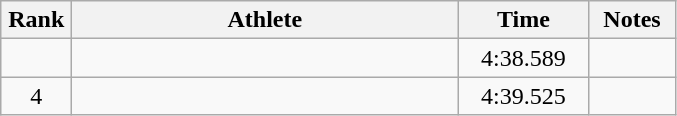<table class=wikitable style="text-align:center">
<tr>
<th width=40>Rank</th>
<th width=250>Athlete</th>
<th width=80>Time</th>
<th width=50>Notes</th>
</tr>
<tr>
<td></td>
<td align=left></td>
<td>4:38.589</td>
<td></td>
</tr>
<tr>
<td>4</td>
<td align=left></td>
<td>4:39.525</td>
<td></td>
</tr>
</table>
